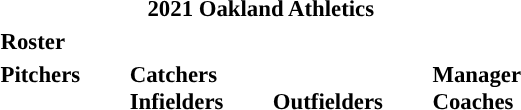<table class="toccolours" style="font-size: 95%;">
<tr>
<th colspan="10">2021 Oakland Athletics</th>
</tr>
<tr>
<td colspan="10"><strong>Roster</strong></td>
</tr>
<tr>
<td valign="top"><strong>Pitchers</strong><br>























</td>
<td style="width:25px;"></td>
<td valign="top"><strong>Catchers</strong><br>



<strong>Infielders</strong>











</td>
<td style="width:25px;"></td>
<td valign="top"><br><strong>Outfielders</strong>









</td>
<td style="width:25px;"></td>
<td valign="top"><strong>Manager</strong><br>
<strong>Coaches</strong>
 
 
 
 
 
 
 
 
 </td>
</tr>
</table>
